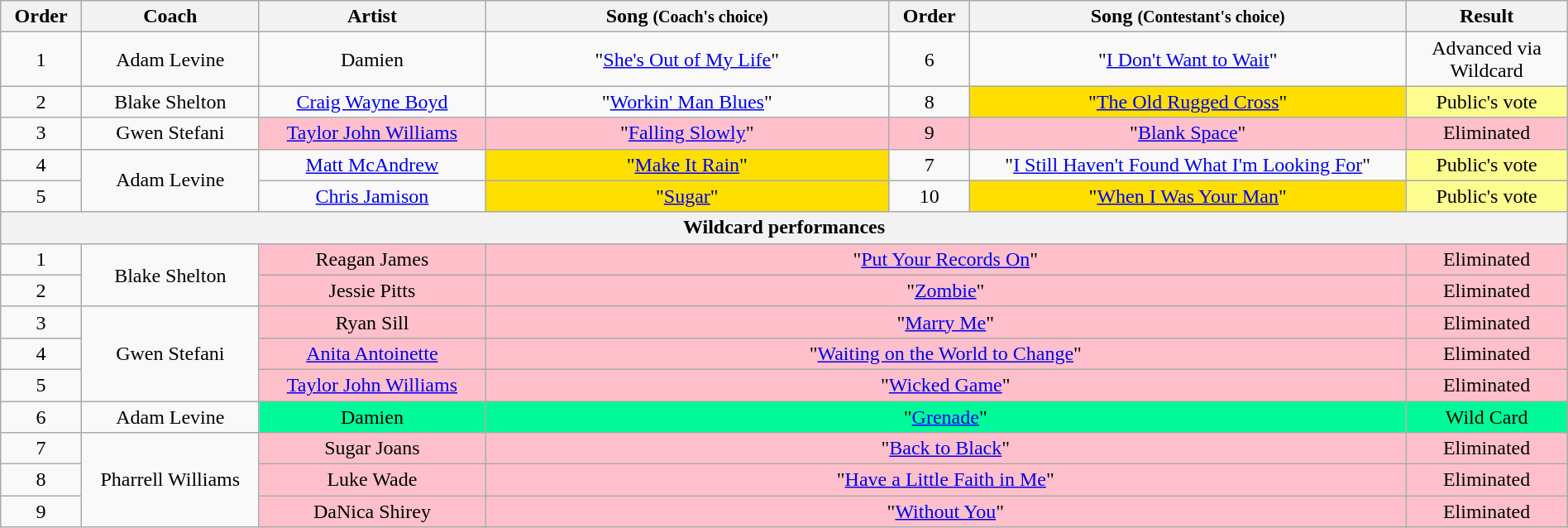<table class="wikitable" style="text-align:center; width:100%;">
<tr>
<th scope="col" style="width:05%;">Order</th>
<th scope="col" style="width:11%;">Coach</th>
<th scope="col" style="width:14%;">Artist</th>
<th scope="col" style="width:25%;">Song <small>(Coach's choice)</small></th>
<th scope="col" style="width:05%;">Order</th>
<th scope="col" style="width:27%;">Song <small>(Contestant's choice)</small></th>
<th scope="col" style="width:10%;">Result</th>
</tr>
<tr>
<td>1</td>
<td>Adam Levine</td>
<td ">Damien</td>
<td>"<a href='#'>She's Out of My Life</a>"</td>
<td>6</td>
<td>"<a href='#'>I Don't Want to Wait</a>"</td>
<td>Advanced via Wildcard</td>
</tr>
<tr>
<td>2</td>
<td>Blake Shelton</td>
<td><a href='#'>Craig Wayne Boyd</a></td>
<td>"<a href='#'>Workin' Man Blues</a>"</td>
<td>8</td>
<td style="background:#fedf00;">"<a href='#'>The Old Rugged Cross</a>"</td>
<td style="background:#fdfc8f;">Public's vote</td>
</tr>
<tr>
<td>3</td>
<td>Gwen Stefani</td>
<td style="background:pink;"><a href='#'>Taylor John Williams</a></td>
<td style="background:pink;">"<a href='#'>Falling Slowly</a>"</td>
<td style="background:pink;">9</td>
<td style="background:pink;">"<a href='#'>Blank Space</a>"</td>
<td style="background:pink;">Eliminated</td>
</tr>
<tr>
<td>4</td>
<td rowspan="2">Adam Levine</td>
<td><a href='#'>Matt McAndrew</a></td>
<td style="background:#fedf00;">"<a href='#'>Make It Rain</a>"</td>
<td>7</td>
<td>"<a href='#'>I Still Haven't Found What I'm Looking For</a>"</td>
<td style="background:#fdfc8f;">Public's vote</td>
</tr>
<tr>
<td>5</td>
<td><a href='#'>Chris Jamison</a></td>
<td style="background:#fedf00;">"<a href='#'>Sugar</a>"</td>
<td>10</td>
<td style="background:#fedf00;">"<a href='#'>When I Was Your Man</a>"</td>
<td style="background:#fdfc8f;">Public's vote</td>
</tr>
<tr>
<th colspan="7">Wildcard performances</th>
</tr>
<tr>
<td>1</td>
<td rowspan="2">Blake Shelton</td>
<td style="background:pink;">Reagan James</td>
<td style="background:pink;" colspan="3">"<a href='#'>Put Your Records On</a>"</td>
<td style="background:pink;">Eliminated</td>
</tr>
<tr>
<td>2</td>
<td style="background:pink;">Jessie Pitts</td>
<td style="background:pink;" colspan="3">"<a href='#'>Zombie</a>"</td>
<td style="background:pink;">Eliminated</td>
</tr>
<tr>
<td>3</td>
<td rowspan="3">Gwen Stefani</td>
<td style="background:pink;">Ryan Sill</td>
<td style="background:pink;" colspan="3">"<a href='#'>Marry Me</a>"</td>
<td style="background:pink;">Eliminated</td>
</tr>
<tr>
<td>4</td>
<td style="background:pink;"><a href='#'>Anita Antoinette</a></td>
<td style="background:pink;" colspan="3">"<a href='#'>Waiting on the World to Change</a>"</td>
<td style="background:pink;">Eliminated</td>
</tr>
<tr>
<td>5</td>
<td style="background:pink;"><a href='#'>Taylor John Williams</a></td>
<td style="background:pink;" colspan="3">"<a href='#'>Wicked Game</a>"</td>
<td style="background:pink;">Eliminated</td>
</tr>
<tr>
<td>6</td>
<td>Adam Levine</td>
<td style="background:#00FA9A;">Damien</td>
<td style="background:#00FA9A;" colspan="3">"<a href='#'>Grenade</a>"</td>
<td style="background:#00FA9A;">Wild Card</td>
</tr>
<tr>
<td>7</td>
<td rowspan="3">Pharrell Williams</td>
<td style="background:pink;">Sugar Joans</td>
<td style="background:pink;" colspan="3">"<a href='#'>Back to Black</a>"</td>
<td style="background:pink;">Eliminated</td>
</tr>
<tr>
<td>8</td>
<td style="background:pink;">Luke Wade</td>
<td style="background:pink;" colspan="3">"<a href='#'>Have a Little Faith in Me</a>"</td>
<td style="background:pink;">Eliminated</td>
</tr>
<tr>
<td>9</td>
<td style="background:pink;">DaNica Shirey</td>
<td style="background:pink;" colspan="3">"<a href='#'>Without You</a>"</td>
<td style="background:pink;">Eliminated</td>
</tr>
</table>
